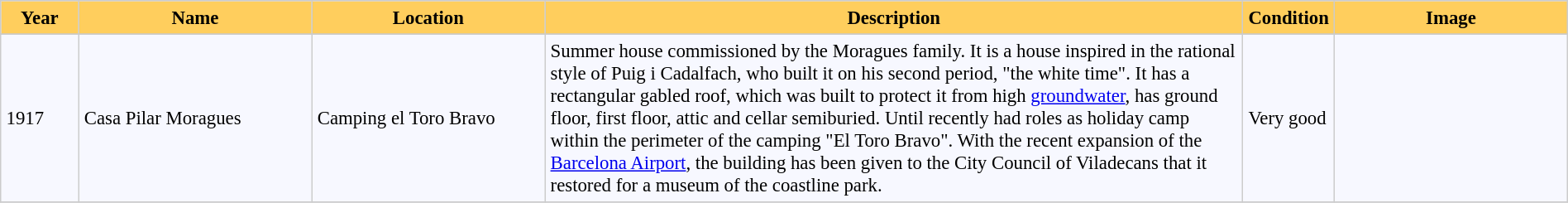<table bgcolor="#f7f8ff" cellpadding="4" cellspacing="0" border="1" style="font-size: 95%; border: #cccccc solid 1px; border-collapse: collapse;">
<tr>
<th width="5%" style="background:#ffce5d;">Year</th>
<th width="15%" style="background:#ffce5d;">Name</th>
<th width="15%" style="background:#ffce5d;">Location</th>
<th width="45%" style="background:#ffce5d;">Description</th>
<th width="5%" style="background:#ffce5d;">Condition</th>
<th width="15%" style="background:#ffce5d;">Image</th>
</tr>
<tr ---->
</tr>
<tr>
<td>1917</td>
<td>Casa Pilar Moragues</td>
<td>Camping el Toro Bravo</td>
<td>Summer house commissioned by the Moragues family. It is a house inspired in the rational style of Puig i Cadalfach, who built it on his second period, "the white time". It has a rectangular gabled roof, which was built to protect it from high <a href='#'>groundwater</a>, has ground floor, first floor, attic and cellar semiburied. Until recently had roles as holiday camp within the perimeter of the camping "El Toro Bravo". With the recent expansion of the <a href='#'>Barcelona Airport</a>, the building has been given to the City Council of Viladecans that it restored for a museum of the coastline park.</td>
<td>Very good</td>
<td></td>
</tr>
<tr>
</tr>
</table>
